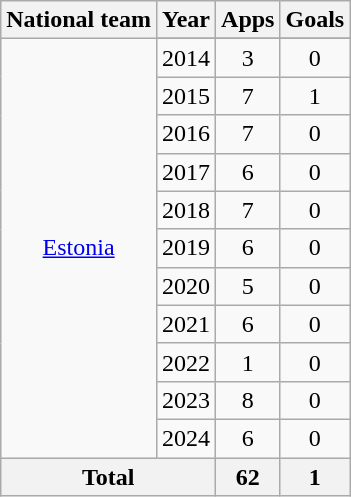<table class="wikitable" style="text-align:center">
<tr>
<th>National team</th>
<th>Year</th>
<th>Apps</th>
<th>Goals</th>
</tr>
<tr>
<td rowspan=12><a href='#'>Estonia</a></td>
</tr>
<tr>
<td>2014</td>
<td>3</td>
<td>0</td>
</tr>
<tr>
<td>2015</td>
<td>7</td>
<td>1</td>
</tr>
<tr>
<td>2016</td>
<td>7</td>
<td>0</td>
</tr>
<tr>
<td>2017</td>
<td>6</td>
<td>0</td>
</tr>
<tr>
<td>2018</td>
<td>7</td>
<td>0</td>
</tr>
<tr>
<td>2019</td>
<td>6</td>
<td>0</td>
</tr>
<tr>
<td>2020</td>
<td>5</td>
<td>0</td>
</tr>
<tr>
<td>2021</td>
<td>6</td>
<td>0</td>
</tr>
<tr>
<td>2022</td>
<td>1</td>
<td>0</td>
</tr>
<tr>
<td>2023</td>
<td>8</td>
<td>0</td>
</tr>
<tr>
<td>2024</td>
<td>6</td>
<td>0</td>
</tr>
<tr>
<th colspan=2>Total</th>
<th>62</th>
<th>1</th>
</tr>
</table>
